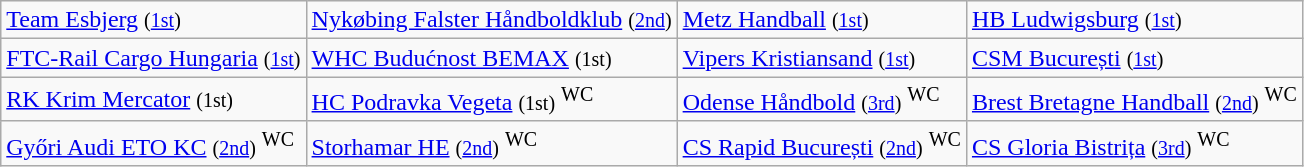<table class="wikitable">
<tr>
<td> <a href='#'>Team Esbjerg</a> <small>(<a href='#'>1st</a>)</small></td>
<td> <a href='#'>Nykøbing Falster Håndboldklub</a> <small>(<a href='#'>2nd</a>)</small></td>
<td> <a href='#'>Metz Handball</a> <small>(<a href='#'>1st</a>)</small></td>
<td> <a href='#'>HB Ludwigsburg</a> <small>(<a href='#'>1st</a>)</small></td>
</tr>
<tr>
<td> <a href='#'>FTC-Rail Cargo Hungaria</a> <small>(<a href='#'>1st</a>)</small></td>
<td> <a href='#'>WHC Budućnost BEMAX</a> <small>(1st)</small></td>
<td> <a href='#'>Vipers Kristiansand</a> <small>(<a href='#'>1st</a>)</small></td>
<td> <a href='#'>CSM București</a> <small>(<a href='#'>1st</a>)</small></td>
</tr>
<tr>
<td> <a href='#'>RK Krim Mercator</a> <small>(1st)</small></td>
<td> <a href='#'>HC Podravka Vegeta</a> <small>(1st)</small> <sup>WC</sup></td>
<td> <a href='#'>Odense Håndbold</a> <small>(<a href='#'>3rd</a>)</small> <sup>WC</sup></td>
<td> <a href='#'>Brest Bretagne Handball</a> <small>(<a href='#'>2nd</a>)</small> <sup>WC</sup></td>
</tr>
<tr>
<td> <a href='#'>Győri Audi ETO KC</a> <small>(<a href='#'>2nd</a>)</small> <sup>WC</sup></td>
<td> <a href='#'>Storhamar HE</a> <small>(<a href='#'>2nd</a>)</small> <sup>WC</sup></td>
<td> <a href='#'>CS Rapid București</a> <small>(<a href='#'>2nd</a>)</small> <sup>WC</sup></td>
<td> <a href='#'>CS Gloria Bistrița</a> <small>(<a href='#'>3rd</a>)</small> <sup>WC</sup></td>
</tr>
</table>
